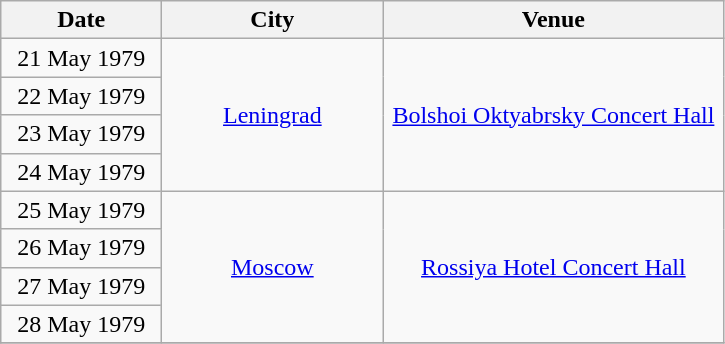<table class="wikitable" style="text-align:center;">
<tr>
<th width="100">Date</th>
<th width="140">City</th>
<th width="220">Venue</th>
</tr>
<tr>
<td>21 May 1979</td>
<td rowspan="4"><a href='#'>Leningrad</a></td>
<td rowspan="4"><a href='#'>Bolshoi Oktyabrsky Concert Hall</a></td>
</tr>
<tr>
<td>22 May 1979</td>
</tr>
<tr>
<td>23 May 1979</td>
</tr>
<tr>
<td>24 May 1979</td>
</tr>
<tr>
<td>25 May 1979</td>
<td rowspan="4"><a href='#'>Moscow</a></td>
<td rowspan="4"><a href='#'>Rossiya Hotel Concert Hall</a></td>
</tr>
<tr>
<td>26 May 1979</td>
</tr>
<tr>
<td>27 May 1979</td>
</tr>
<tr>
<td>28 May 1979</td>
</tr>
<tr>
</tr>
</table>
